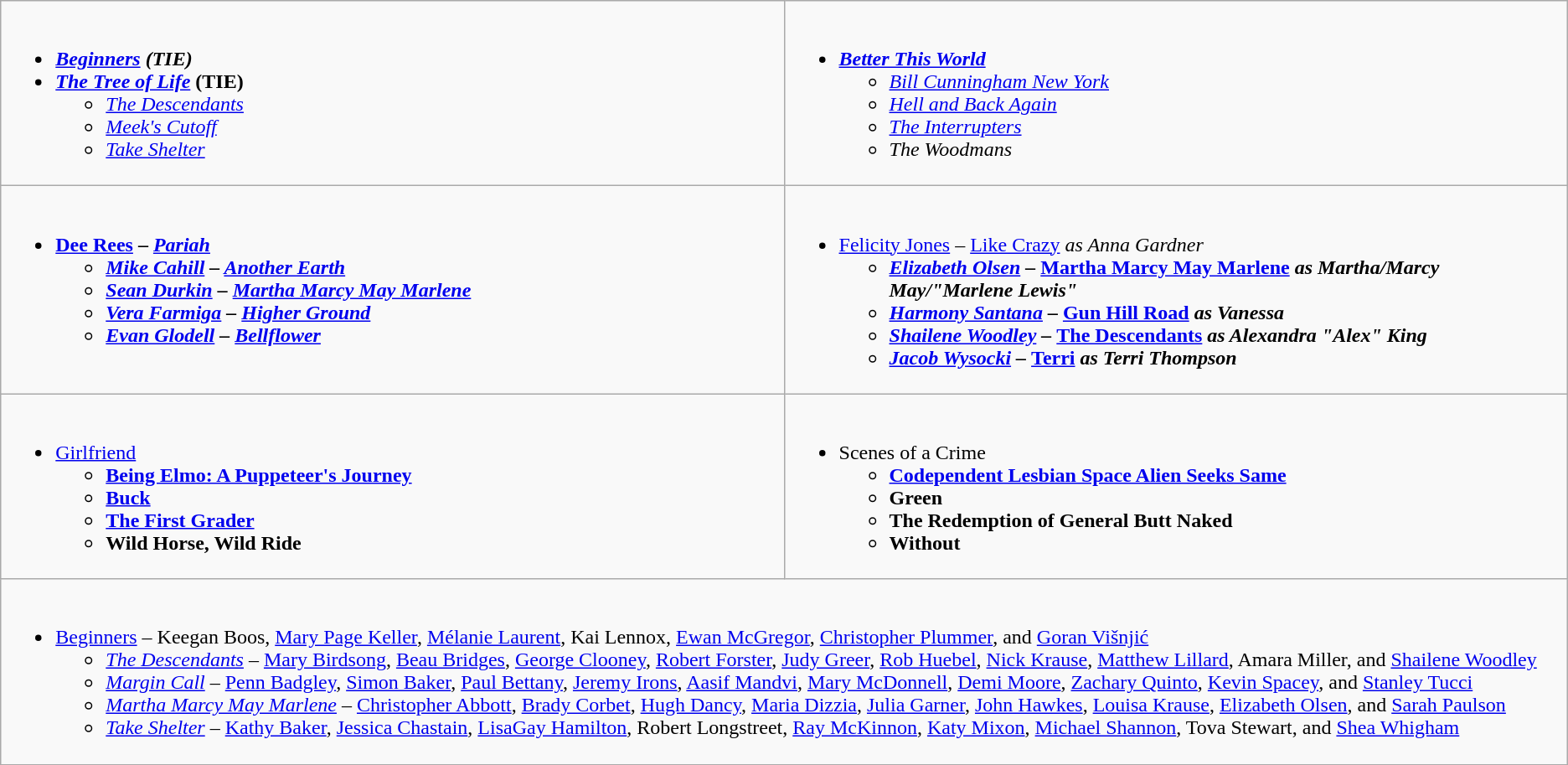<table class="wikitable" role="presentation">
<tr>
<td style="vertical-align:top; width:50%;"><br><ul><li><strong><em><a href='#'>Beginners</a><em> (TIE)<strong></li><li></em></strong><a href='#'>The Tree of Life</a></em> (TIE)</strong><ul><li><em><a href='#'>The Descendants</a></em></li><li><em><a href='#'>Meek's Cutoff</a></em></li><li><em><a href='#'>Take Shelter</a></em></li></ul></li></ul></td>
<td style="vertical-align:top; width:50%;"><br><ul><li><strong><em><a href='#'>Better This World</a></em></strong><ul><li><em><a href='#'>Bill Cunningham New York</a></em></li><li><em><a href='#'>Hell and Back Again</a></em></li><li><em><a href='#'>The Interrupters</a></em></li><li><em>The Woodmans</em></li></ul></li></ul></td>
</tr>
<tr>
<td style="vertical-align:top; width:50%;"><br><ul><li><strong><a href='#'>Dee Rees</a> – <em><a href='#'>Pariah</a><strong><em><ul><li><a href='#'>Mike Cahill</a> – </em><a href='#'>Another Earth</a><em></li><li><a href='#'>Sean Durkin</a> – </em><a href='#'>Martha Marcy May Marlene</a><em></li><li><a href='#'>Vera Farmiga</a> – </em><a href='#'>Higher Ground</a><em></li><li><a href='#'>Evan Glodell</a> – </em><a href='#'>Bellflower</a><em></li></ul></li></ul></td>
<td style="vertical-align:top; width:50%;"><br><ul><li></strong><a href='#'>Felicity Jones</a> – </em><a href='#'>Like Crazy</a><em> as Anna Gardner<strong><ul><li><a href='#'>Elizabeth Olsen</a> – </em><a href='#'>Martha Marcy May Marlene</a><em> as Martha/Marcy May/"Marlene Lewis"</li><li><a href='#'>Harmony Santana</a> – </em><a href='#'>Gun Hill Road</a><em> as Vanessa</li><li><a href='#'>Shailene Woodley</a> – </em><a href='#'>The Descendants</a><em> as Alexandra "Alex" King</li><li><a href='#'>Jacob Wysocki</a> – </em><a href='#'>Terri</a><em> as Terri Thompson</li></ul></li></ul></td>
</tr>
<tr>
<td style="vertical-align:top; width:50%;"><br><ul><li></em></strong><a href='#'>Girlfriend</a><strong><em><ul><li></em><a href='#'>Being Elmo: A Puppeteer's Journey</a><em></li><li></em><a href='#'>Buck</a><em></li><li></em><a href='#'>The First Grader</a><em></li><li></em>Wild Horse, Wild Ride<em></li></ul></li></ul></td>
<td style="vertical-align:top; width:50%;"><br><ul><li></em></strong>Scenes of a Crime<strong><em><ul><li></em><a href='#'>Codependent Lesbian Space Alien Seeks Same</a><em></li><li></em>Green<em></li><li></em>The Redemption of General Butt Naked<em></li><li></em>Without<em></li></ul></li></ul></td>
</tr>
<tr>
<td colspan="2" style="vertical-align:top;"><br><ul><li></em></strong><a href='#'>Beginners</a></em> – Keegan Boos, <a href='#'>Mary Page Keller</a>, <a href='#'>Mélanie Laurent</a>, Kai Lennox, <a href='#'>Ewan McGregor</a>, <a href='#'>Christopher Plummer</a>, and <a href='#'>Goran Višnjić</a></strong><ul><li><em><a href='#'>The Descendants</a></em> – <a href='#'>Mary Birdsong</a>, <a href='#'>Beau Bridges</a>, <a href='#'>George Clooney</a>, <a href='#'>Robert Forster</a>, <a href='#'>Judy Greer</a>, <a href='#'>Rob Huebel</a>, <a href='#'>Nick Krause</a>, <a href='#'>Matthew Lillard</a>, Amara Miller, and <a href='#'>Shailene Woodley</a></li><li><em><a href='#'>Margin Call</a></em> – <a href='#'>Penn Badgley</a>, <a href='#'>Simon Baker</a>, <a href='#'>Paul Bettany</a>, <a href='#'>Jeremy Irons</a>, <a href='#'>Aasif Mandvi</a>, <a href='#'>Mary McDonnell</a>, <a href='#'>Demi Moore</a>, <a href='#'>Zachary Quinto</a>, <a href='#'>Kevin Spacey</a>, and <a href='#'>Stanley Tucci</a></li><li><em><a href='#'>Martha Marcy May Marlene</a></em> – <a href='#'>Christopher Abbott</a>, <a href='#'>Brady Corbet</a>, <a href='#'>Hugh Dancy</a>, <a href='#'>Maria Dizzia</a>, <a href='#'>Julia Garner</a>, <a href='#'>John Hawkes</a>, <a href='#'>Louisa Krause</a>, <a href='#'>Elizabeth Olsen</a>, and <a href='#'>Sarah Paulson</a></li><li><em><a href='#'>Take Shelter</a></em> – <a href='#'>Kathy Baker</a>, <a href='#'>Jessica Chastain</a>, <a href='#'>LisaGay Hamilton</a>, Robert Longstreet, <a href='#'>Ray McKinnon</a>, <a href='#'>Katy Mixon</a>, <a href='#'>Michael Shannon</a>, Tova Stewart, and <a href='#'>Shea Whigham</a></li></ul></li></ul></td>
</tr>
</table>
